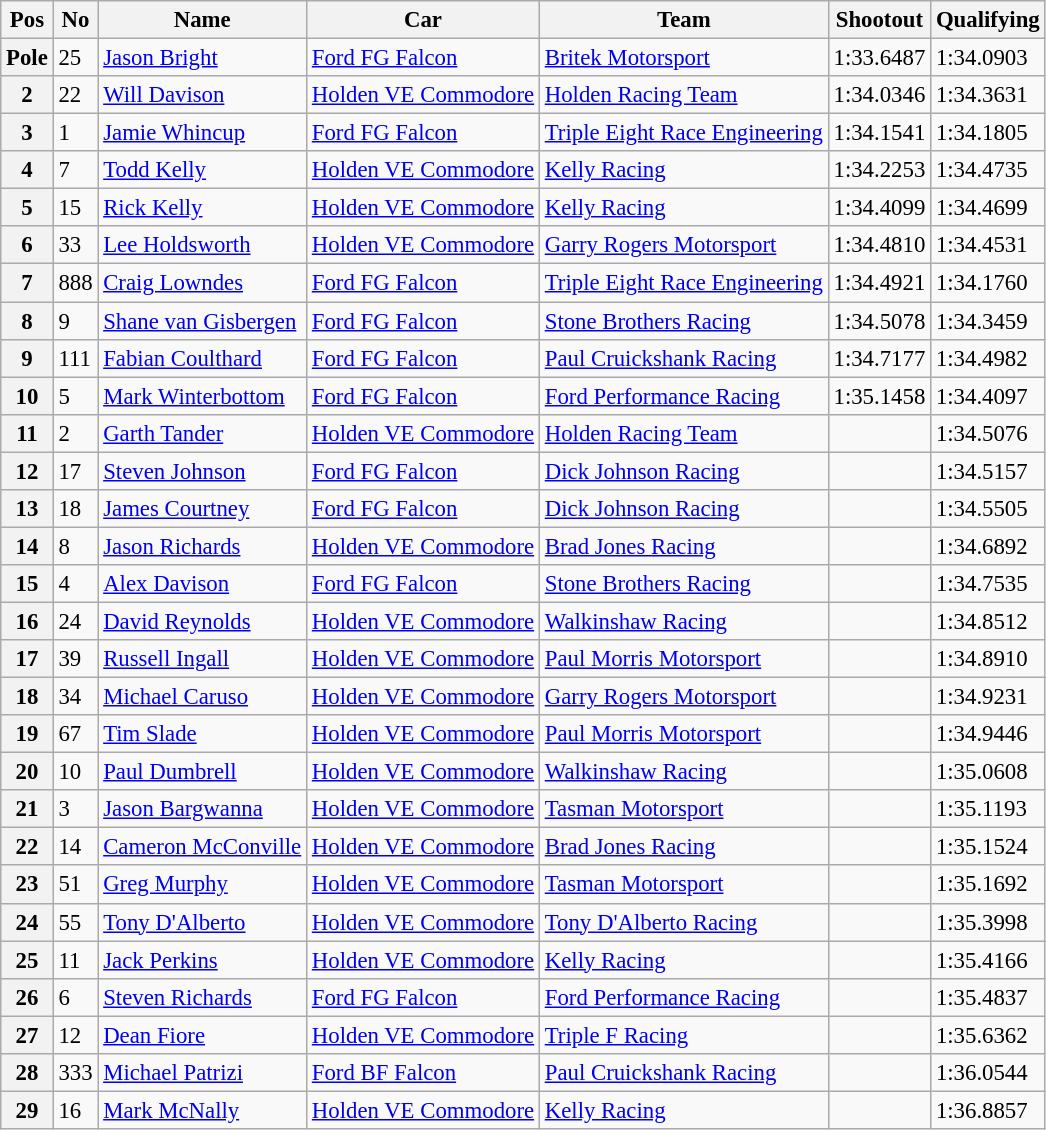<table class="wikitable" style="font-size: 95%;">
<tr>
<th>Pos</th>
<th>No</th>
<th>Name</th>
<th>Car</th>
<th>Team</th>
<th>Shootout</th>
<th>Qualifying</th>
</tr>
<tr>
<th>Pole</th>
<td>25</td>
<td><a href='#'>Jason Bright</a></td>
<td><a href='#'>Ford FG Falcon</a></td>
<td><a href='#'>Britek Motorsport</a></td>
<td>1:33.6487</td>
<td>1:34.0903</td>
</tr>
<tr>
<th>2</th>
<td>22</td>
<td><a href='#'>Will Davison</a></td>
<td><a href='#'>Holden VE Commodore</a></td>
<td><a href='#'>Holden Racing Team</a></td>
<td>1:34.0346</td>
<td>1:34.3631</td>
</tr>
<tr>
<th>3</th>
<td>1</td>
<td><a href='#'>Jamie Whincup</a></td>
<td><a href='#'>Ford FG Falcon</a></td>
<td><a href='#'>Triple Eight Race Engineering</a></td>
<td>1:34.1541</td>
<td>1:34.1805</td>
</tr>
<tr>
<th>4</th>
<td>7</td>
<td><a href='#'>Todd Kelly</a></td>
<td><a href='#'>Holden VE Commodore</a></td>
<td><a href='#'>Kelly Racing</a></td>
<td>1:34.2253</td>
<td>1:34.4735</td>
</tr>
<tr>
<th>5</th>
<td>15</td>
<td><a href='#'>Rick Kelly</a></td>
<td><a href='#'>Holden VE Commodore</a></td>
<td><a href='#'>Kelly Racing</a></td>
<td>1:34.4099</td>
<td>1:34.4699</td>
</tr>
<tr>
<th>6</th>
<td>33</td>
<td><a href='#'>Lee Holdsworth</a></td>
<td><a href='#'>Holden VE Commodore</a></td>
<td><a href='#'>Garry Rogers Motorsport</a></td>
<td>1:34.4810</td>
<td>1:34.4531</td>
</tr>
<tr>
<th>7</th>
<td>888</td>
<td><a href='#'>Craig Lowndes</a></td>
<td><a href='#'>Ford FG Falcon</a></td>
<td><a href='#'>Triple Eight Race Engineering</a></td>
<td>1:34.4921</td>
<td>1:34.1760</td>
</tr>
<tr>
<th>8</th>
<td>9</td>
<td><a href='#'>Shane van Gisbergen</a></td>
<td><a href='#'>Ford FG Falcon</a></td>
<td><a href='#'>Stone Brothers Racing</a></td>
<td>1:34.5078</td>
<td>1:34.3459</td>
</tr>
<tr>
<th>9</th>
<td>111</td>
<td><a href='#'>Fabian Coulthard</a></td>
<td><a href='#'>Ford FG Falcon</a></td>
<td><a href='#'>Paul Cruickshank Racing</a></td>
<td>1:34.7177</td>
<td>1:34.4982</td>
</tr>
<tr>
<th>10</th>
<td>5</td>
<td><a href='#'>Mark Winterbottom</a></td>
<td><a href='#'>Ford FG Falcon</a></td>
<td><a href='#'>Ford Performance Racing</a></td>
<td>1:35.1458</td>
<td>1:34.4097</td>
</tr>
<tr>
<th>11</th>
<td>2</td>
<td><a href='#'>Garth Tander</a></td>
<td><a href='#'>Holden VE Commodore</a></td>
<td><a href='#'>Holden Racing Team</a></td>
<td></td>
<td>1:34.5076</td>
</tr>
<tr>
<th>12</th>
<td>17</td>
<td><a href='#'>Steven Johnson</a></td>
<td><a href='#'>Ford FG Falcon</a></td>
<td><a href='#'>Dick Johnson Racing</a></td>
<td></td>
<td>1:34.5157</td>
</tr>
<tr>
<th>13</th>
<td>18</td>
<td><a href='#'>James Courtney</a></td>
<td><a href='#'>Ford FG Falcon</a></td>
<td><a href='#'>Dick Johnson Racing</a></td>
<td></td>
<td>1:34.5505</td>
</tr>
<tr>
<th>14</th>
<td>8</td>
<td><a href='#'>Jason Richards</a></td>
<td><a href='#'>Holden VE Commodore</a></td>
<td><a href='#'>Brad Jones Racing</a></td>
<td></td>
<td>1:34.6892</td>
</tr>
<tr>
<th>15</th>
<td>4</td>
<td><a href='#'>Alex Davison</a></td>
<td><a href='#'>Ford FG Falcon</a></td>
<td><a href='#'>Stone Brothers Racing</a></td>
<td></td>
<td>1:34.7535</td>
</tr>
<tr>
<th>16</th>
<td>24</td>
<td><a href='#'>David Reynolds</a></td>
<td><a href='#'>Holden VE Commodore</a></td>
<td><a href='#'>Walkinshaw Racing</a></td>
<td></td>
<td>1:34.8512</td>
</tr>
<tr>
<th>17</th>
<td>39</td>
<td><a href='#'>Russell Ingall</a></td>
<td><a href='#'>Holden VE Commodore</a></td>
<td><a href='#'>Paul Morris Motorsport</a></td>
<td></td>
<td>1:34.8910</td>
</tr>
<tr>
<th>18</th>
<td>34</td>
<td><a href='#'>Michael Caruso</a></td>
<td><a href='#'>Holden VE Commodore</a></td>
<td><a href='#'>Garry Rogers Motorsport</a></td>
<td></td>
<td>1:34.9231</td>
</tr>
<tr>
<th>19</th>
<td>67</td>
<td><a href='#'>Tim Slade</a></td>
<td><a href='#'>Holden VE Commodore</a></td>
<td><a href='#'>Paul Morris Motorsport</a></td>
<td></td>
<td>1:34.9446</td>
</tr>
<tr>
<th>20</th>
<td>10</td>
<td><a href='#'>Paul Dumbrell</a></td>
<td><a href='#'>Holden VE Commodore</a></td>
<td><a href='#'>Walkinshaw Racing</a></td>
<td></td>
<td>1:35.0608</td>
</tr>
<tr>
<th>21</th>
<td>3</td>
<td><a href='#'>Jason Bargwanna</a></td>
<td><a href='#'>Holden VE Commodore</a></td>
<td><a href='#'>Tasman Motorsport</a></td>
<td></td>
<td>1:35.1193</td>
</tr>
<tr>
<th>22</th>
<td>14</td>
<td><a href='#'>Cameron McConville</a></td>
<td><a href='#'>Holden VE Commodore</a></td>
<td><a href='#'>Brad Jones Racing</a></td>
<td></td>
<td>1:35.1524</td>
</tr>
<tr>
<th>23</th>
<td>51</td>
<td><a href='#'>Greg Murphy</a></td>
<td><a href='#'>Holden VE Commodore</a></td>
<td><a href='#'>Tasman Motorsport</a></td>
<td></td>
<td>1:35.1692</td>
</tr>
<tr>
<th>24</th>
<td>55</td>
<td><a href='#'>Tony D'Alberto</a></td>
<td><a href='#'>Holden VE Commodore</a></td>
<td><a href='#'>Tony D'Alberto Racing</a></td>
<td></td>
<td>1:35.3998</td>
</tr>
<tr>
<th>25</th>
<td>11</td>
<td><a href='#'>Jack Perkins</a></td>
<td><a href='#'>Holden VE Commodore</a></td>
<td><a href='#'>Kelly Racing</a></td>
<td></td>
<td>1:35.4166</td>
</tr>
<tr>
<th>26</th>
<td>6</td>
<td><a href='#'>Steven Richards</a></td>
<td><a href='#'>Ford FG Falcon</a></td>
<td><a href='#'>Ford Performance Racing</a></td>
<td></td>
<td>1:35.4837</td>
</tr>
<tr>
<th>27</th>
<td>12</td>
<td><a href='#'>Dean Fiore</a></td>
<td><a href='#'>Holden VE Commodore</a></td>
<td><a href='#'>Triple F Racing</a></td>
<td></td>
<td>1:35.6362</td>
</tr>
<tr>
<th>28</th>
<td>333</td>
<td><a href='#'>Michael Patrizi</a></td>
<td><a href='#'>Ford BF Falcon</a></td>
<td><a href='#'>Paul Cruickshank Racing</a></td>
<td></td>
<td>1:36.0544</td>
</tr>
<tr>
<th>29</th>
<td>16</td>
<td><a href='#'>Mark McNally</a></td>
<td><a href='#'>Holden VE Commodore</a></td>
<td><a href='#'>Kelly Racing</a></td>
<td></td>
<td>1:36.8857</td>
</tr>
</table>
